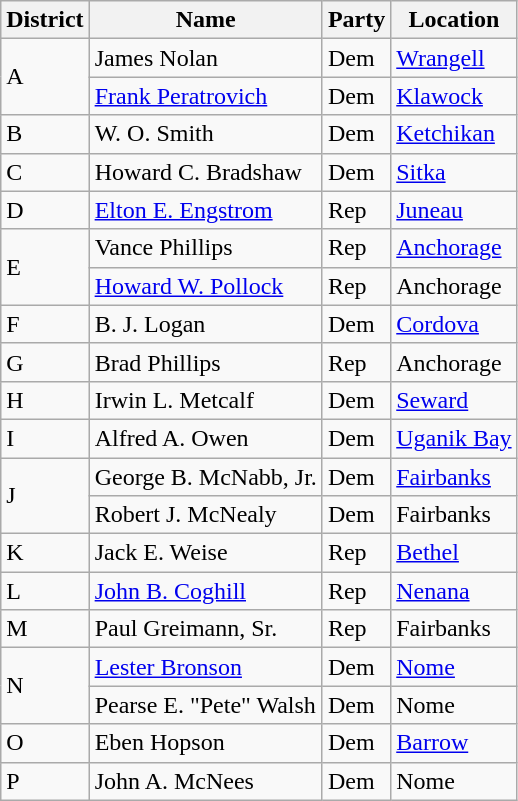<table class="wikitable">
<tr>
<th>District</th>
<th>Name</th>
<th>Party</th>
<th>Location</th>
</tr>
<tr>
<td rowspan=2>A</td>
<td>James Nolan</td>
<td>Dem</td>
<td><a href='#'>Wrangell</a></td>
</tr>
<tr>
<td><a href='#'>Frank Peratrovich</a></td>
<td>Dem</td>
<td><a href='#'>Klawock</a></td>
</tr>
<tr>
<td>B</td>
<td>W. O. Smith</td>
<td>Dem</td>
<td><a href='#'>Ketchikan</a></td>
</tr>
<tr>
<td>C</td>
<td>Howard C. Bradshaw</td>
<td>Dem</td>
<td><a href='#'>Sitka</a></td>
</tr>
<tr>
<td>D</td>
<td><a href='#'>Elton E. Engstrom</a></td>
<td>Rep</td>
<td><a href='#'>Juneau</a></td>
</tr>
<tr>
<td rowspan=2>E</td>
<td>Vance Phillips</td>
<td>Rep</td>
<td><a href='#'>Anchorage</a></td>
</tr>
<tr>
<td><a href='#'>Howard W. Pollock</a></td>
<td>Rep</td>
<td>Anchorage</td>
</tr>
<tr>
<td>F</td>
<td>B. J. Logan</td>
<td>Dem</td>
<td><a href='#'>Cordova</a></td>
</tr>
<tr>
<td>G</td>
<td>Brad Phillips</td>
<td>Rep</td>
<td>Anchorage</td>
</tr>
<tr>
<td>H</td>
<td>Irwin L. Metcalf</td>
<td>Dem</td>
<td><a href='#'>Seward</a></td>
</tr>
<tr>
<td>I</td>
<td>Alfred A. Owen</td>
<td>Dem</td>
<td><a href='#'>Uganik Bay</a></td>
</tr>
<tr>
<td rowspan=2>J</td>
<td>George B. McNabb, Jr.</td>
<td>Dem</td>
<td><a href='#'>Fairbanks</a></td>
</tr>
<tr>
<td>Robert J. McNealy</td>
<td>Dem</td>
<td>Fairbanks</td>
</tr>
<tr>
<td>K</td>
<td>Jack E. Weise</td>
<td>Rep</td>
<td><a href='#'>Bethel</a></td>
</tr>
<tr>
<td>L</td>
<td><a href='#'>John B. Coghill</a></td>
<td>Rep</td>
<td><a href='#'>Nenana</a></td>
</tr>
<tr>
<td>M</td>
<td>Paul Greimann, Sr.</td>
<td>Rep</td>
<td>Fairbanks</td>
</tr>
<tr>
<td rowspan=2>N</td>
<td><a href='#'>Lester Bronson</a></td>
<td>Dem</td>
<td><a href='#'>Nome</a></td>
</tr>
<tr>
<td>Pearse E. "Pete" Walsh</td>
<td>Dem</td>
<td>Nome</td>
</tr>
<tr>
<td>O</td>
<td>Eben Hopson</td>
<td>Dem</td>
<td><a href='#'>Barrow</a></td>
</tr>
<tr>
<td>P</td>
<td>John A. McNees</td>
<td>Dem</td>
<td>Nome</td>
</tr>
</table>
